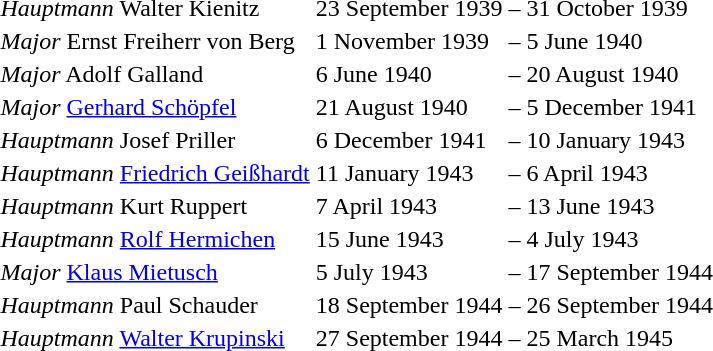<table>
<tr>
<td><em>Hauptmann</em> Walter Kienitz</td>
<td>23 September 1939</td>
<td>–</td>
<td>31 October 1939</td>
</tr>
<tr>
<td><em>Major</em> Ernst Freiherr von Berg</td>
<td>1 November 1939</td>
<td>–</td>
<td>5 June 1940</td>
</tr>
<tr>
<td><em>Major</em> Adolf Galland</td>
<td>6 June 1940</td>
<td>–</td>
<td>20 August 1940</td>
</tr>
<tr>
<td><em>Major</em> <a href='#'>Gerhard Schöpfel</a></td>
<td>21 August 1940</td>
<td>–</td>
<td>5 December 1941</td>
</tr>
<tr>
<td><em>Hauptmann</em> Josef Priller</td>
<td>6 December 1941</td>
<td>–</td>
<td>10 January 1943</td>
</tr>
<tr>
<td><em>Hauptmann</em> <a href='#'>Friedrich Geißhardt</a></td>
<td>11 January 1943</td>
<td>–</td>
<td>6 April 1943</td>
</tr>
<tr>
<td><em>Hauptmann</em> Kurt Ruppert</td>
<td>7 April 1943</td>
<td>–</td>
<td>13 June 1943</td>
</tr>
<tr>
<td><em>Hauptmann</em> <a href='#'>Rolf Hermichen</a></td>
<td>15 June 1943</td>
<td>–</td>
<td>4 July 1943</td>
</tr>
<tr>
<td><em>Major</em> <a href='#'>Klaus Mietusch</a></td>
<td>5 July 1943</td>
<td>–</td>
<td>17 September 1944</td>
</tr>
<tr>
<td><em>Hauptmann</em> Paul Schauder</td>
<td>18 September 1944</td>
<td>–</td>
<td>26 September 1944</td>
</tr>
<tr>
<td><em>Hauptmann</em> <a href='#'>Walter Krupinski</a></td>
<td>27 September 1944</td>
<td>–</td>
<td>25 March 1945</td>
</tr>
</table>
